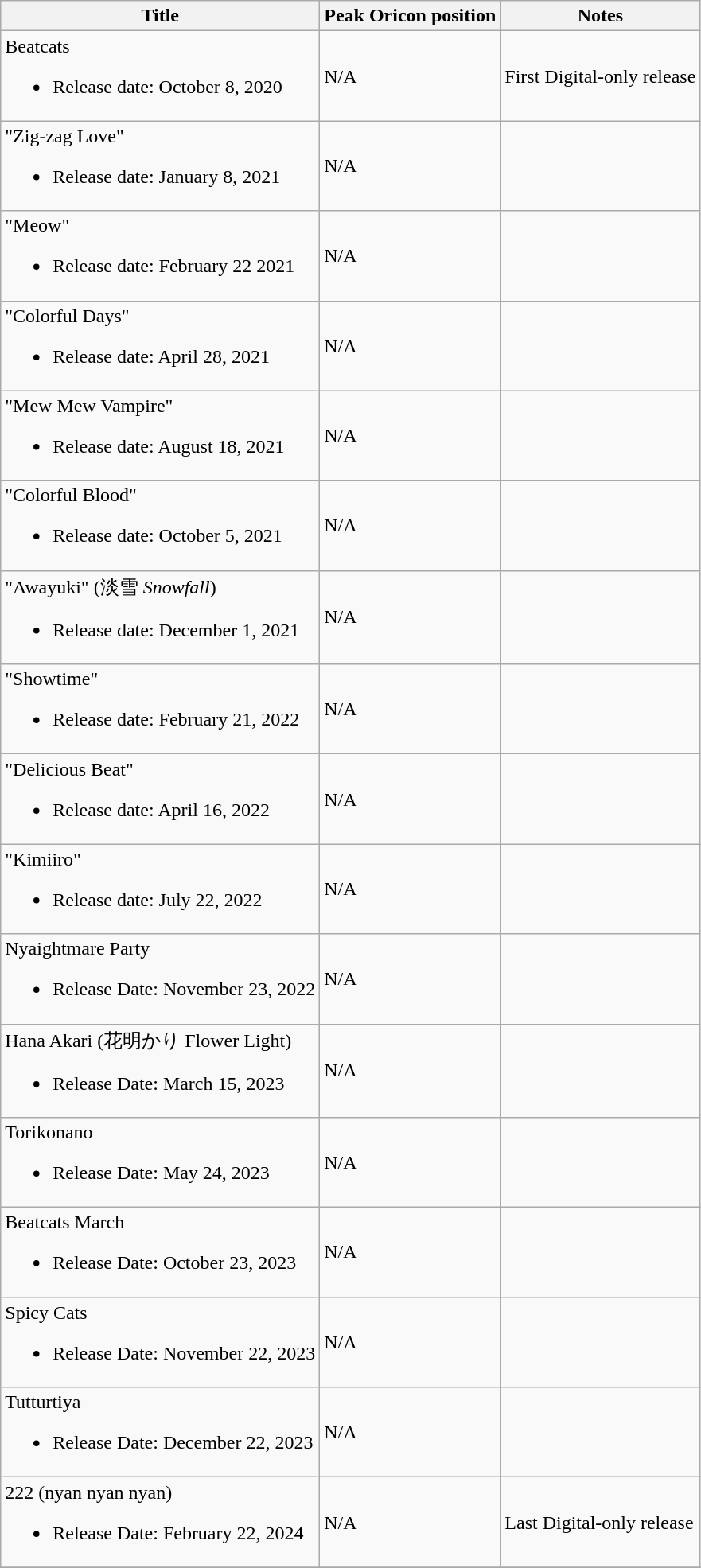<table class="wikitable">
<tr>
<th>Title</th>
<th>Peak Oricon position</th>
<th>Notes</th>
</tr>
<tr>
<td>Beatcats<br><ul><li>Release date: October 8, 2020</li></ul></td>
<td>N/A</td>
<td>First Digital-only release</td>
</tr>
<tr>
<td>"Zig-zag Love"<br><ul><li>Release date: January 8, 2021</li></ul></td>
<td>N/A</td>
<td></td>
</tr>
<tr>
<td>"Meow"<br><ul><li>Release date: February 22 2021</li></ul></td>
<td>N/A</td>
<td></td>
</tr>
<tr>
<td>"Colorful Days"<br><ul><li>Release date: April 28, 2021</li></ul></td>
<td>N/A</td>
<td></td>
</tr>
<tr>
<td>"Mew Mew Vampire"<br><ul><li>Release date: August 18, 2021</li></ul></td>
<td>N/A</td>
<td></td>
</tr>
<tr>
<td>"Colorful Blood"<br><ul><li>Release date: October 5, 2021</li></ul></td>
<td>N/A</td>
<td></td>
</tr>
<tr>
<td>"Awayuki" (淡雪 <em>Snowfall</em>)<br><ul><li>Release date: December 1, 2021</li></ul></td>
<td>N/A</td>
<td></td>
</tr>
<tr>
<td>"Showtime"<br><ul><li>Release date: February 21, 2022</li></ul></td>
<td>N/A</td>
<td></td>
</tr>
<tr>
<td>"Delicious Beat"<br><ul><li>Release date: April 16, 2022</li></ul></td>
<td>N/A</td>
<td></td>
</tr>
<tr>
<td>"Kimiiro"<br><ul><li>Release date: July 22, 2022</li></ul></td>
<td>N/A</td>
<td></td>
</tr>
<tr>
<td>Nyaightmare Party<br><ul><li>Release Date: November 23, 2022</li></ul></td>
<td>N/A</td>
<td></td>
</tr>
<tr>
<td>Hana Akari (花明かり Flower Light)<br><ul><li>Release Date: March 15, 2023</li></ul></td>
<td>N/A</td>
<td></td>
</tr>
<tr>
<td>Torikonano<br><ul><li>Release Date: May 24, 2023</li></ul></td>
<td>N/A</td>
<td></td>
</tr>
<tr>
<td>Beatcats March<br><ul><li>Release Date: October 23, 2023</li></ul></td>
<td>N/A</td>
<td></td>
</tr>
<tr>
<td>Spicy Cats<br><ul><li>Release Date: November 22, 2023</li></ul></td>
<td>N/A</td>
<td></td>
</tr>
<tr>
<td>Tutturtiya<br><ul><li>Release Date: December 22, 2023</li></ul></td>
<td>N/A</td>
<td></td>
</tr>
<tr>
<td>222 (nyan nyan nyan)<br><ul><li>Release Date: February 22, 2024</li></ul></td>
<td>N/A</td>
<td>Last Digital-only release</td>
</tr>
<tr>
</tr>
</table>
